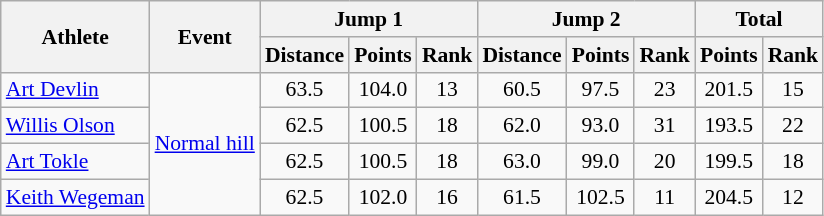<table class=wikitable style=font-size:90%;text-align:center>
<tr>
<th rowspan=2>Athlete</th>
<th rowspan=2>Event</th>
<th colspan=3>Jump 1</th>
<th colspan=3>Jump 2</th>
<th colspan=2>Total</th>
</tr>
<tr>
<th>Distance</th>
<th>Points</th>
<th>Rank</th>
<th>Distance</th>
<th>Points</th>
<th>Rank</th>
<th>Points</th>
<th>Rank</th>
</tr>
<tr>
<td align=left><a href='#'>Art Devlin</a></td>
<td align=left rowspan=4><a href='#'>Normal hill</a></td>
<td>63.5</td>
<td>104.0</td>
<td>13</td>
<td>60.5</td>
<td>97.5</td>
<td>23</td>
<td>201.5</td>
<td>15</td>
</tr>
<tr>
<td align=left><a href='#'>Willis Olson</a></td>
<td>62.5</td>
<td>100.5</td>
<td>18</td>
<td>62.0</td>
<td>93.0</td>
<td>31</td>
<td>193.5</td>
<td>22</td>
</tr>
<tr>
<td align=left><a href='#'>Art Tokle</a></td>
<td>62.5</td>
<td>100.5</td>
<td>18</td>
<td>63.0</td>
<td>99.0</td>
<td>20</td>
<td>199.5</td>
<td>18</td>
</tr>
<tr>
<td align=left><a href='#'>Keith Wegeman</a></td>
<td>62.5</td>
<td>102.0</td>
<td>16</td>
<td>61.5</td>
<td>102.5</td>
<td>11</td>
<td>204.5</td>
<td>12</td>
</tr>
</table>
